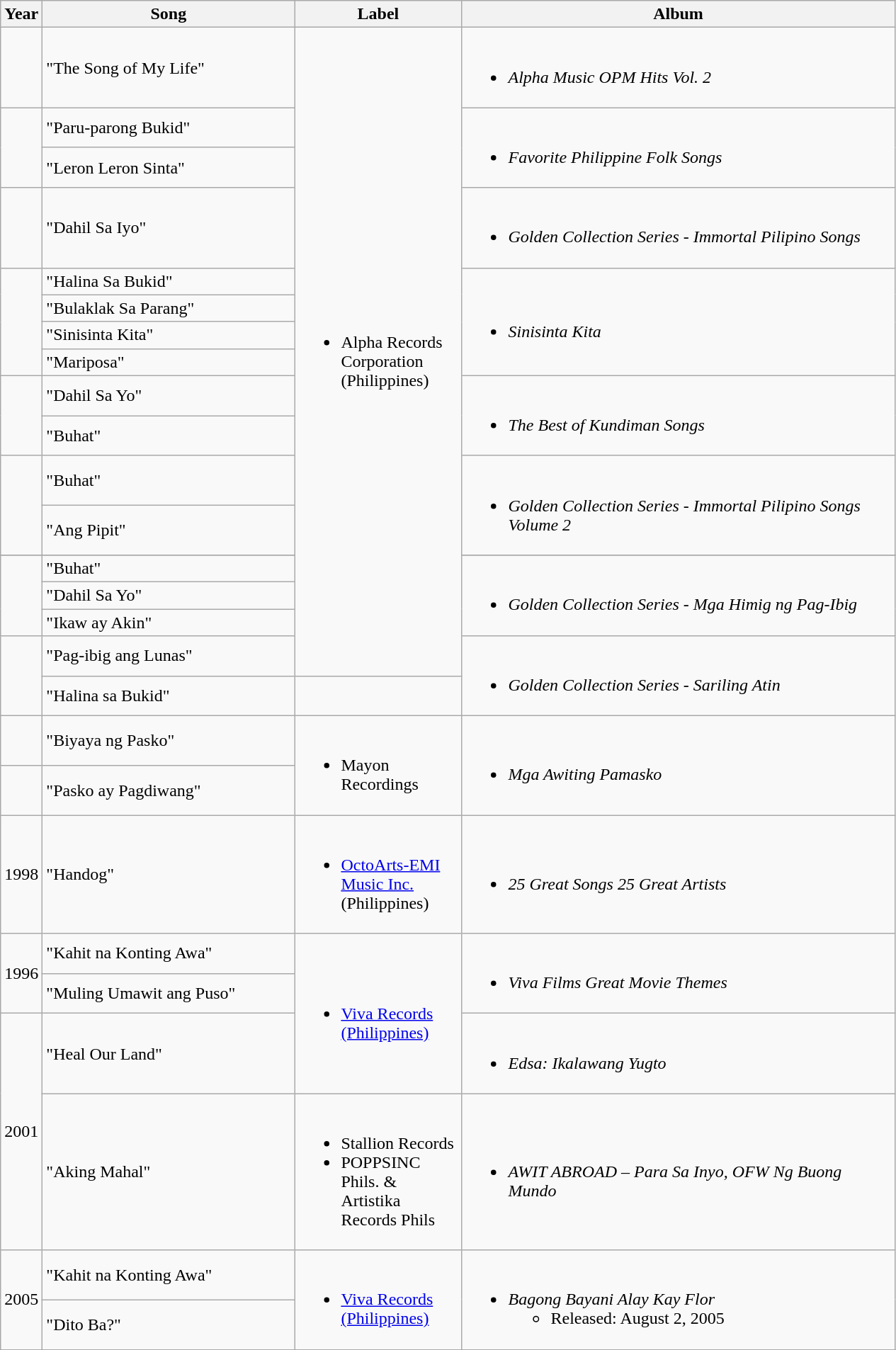<table class="wikitable">
<tr>
<th>Year</th>
<th width=230>Song</th>
<th width=150>Label</th>
<th width=400>Album</th>
</tr>
<tr>
<td></td>
<td>"The Song of My Life"</td>
<td rowspan=17><br><ul><li>Alpha Records Corporation (Philippines)</li></ul></td>
<td><br><ul><li><em>Alpha Music OPM Hits Vol. 2</em></li></ul></td>
</tr>
<tr>
<td rowspan=2></td>
<td>"Paru-parong Bukid"</td>
<td rowspan=2><br><ul><li><em>Favorite Philippine Folk Songs</em></li></ul></td>
</tr>
<tr>
<td>"Leron Leron Sinta"</td>
</tr>
<tr>
<td></td>
<td>"Dahil Sa Iyo"</td>
<td><br><ul><li><em>Golden Collection Series - Immortal Pilipino Songs</em></li></ul></td>
</tr>
<tr>
<td rowspan=4></td>
<td>"Halina Sa Bukid"</td>
<td rowspan=4><br><ul><li><em>Sinisinta Kita</em></li></ul></td>
</tr>
<tr>
<td>"Bulaklak Sa Parang"</td>
</tr>
<tr>
<td>"Sinisinta Kita"</td>
</tr>
<tr>
<td>"Mariposa"</td>
</tr>
<tr>
<td rowspan=2></td>
<td>"Dahil Sa Yo"</td>
<td rowspan=2><br><ul><li><em>The Best of Kundiman Songs</em></li></ul></td>
</tr>
<tr>
<td>"Buhat"</td>
</tr>
<tr>
<td rowspan=2></td>
<td>"Buhat"</td>
<td rowspan=2><br><ul><li><em>Golden Collection Series - Immortal Pilipino Songs Volume 2</em></li></ul></td>
</tr>
<tr>
<td>"Ang Pipit"</td>
</tr>
<tr>
</tr>
<tr>
<td rowspan=3></td>
<td>"Buhat"</td>
<td rowspan=3><br><ul><li><em>Golden Collection Series - Mga Himig ng Pag-Ibig</em></li></ul></td>
</tr>
<tr>
<td>"Dahil Sa Yo"</td>
</tr>
<tr>
<td>"Ikaw ay Akin"</td>
</tr>
<tr>
<td rowspan=2></td>
<td>"Pag-ibig ang Lunas"</td>
<td rowspan=2><br><ul><li><em>Golden Collection Series - Sariling Atin</em></li></ul></td>
</tr>
<tr>
<td>"Halina sa Bukid"</td>
</tr>
<tr>
<td></td>
<td>"Biyaya ng Pasko"</td>
<td rowspan=2><br><ul><li>Mayon Recordings</li></ul></td>
<td rowspan=2><br><ul><li><em>Mga Awiting Pamasko</em></li></ul></td>
</tr>
<tr>
<td></td>
<td>"Pasko ay Pagdiwang"</td>
</tr>
<tr>
<td>1998</td>
<td>"Handog"</td>
<td><br><ul><li><a href='#'>OctoArts-EMI Music Inc.</a> (Philippines)</li></ul></td>
<td><br><ul><li><em>25 Great Songs 25 Great Artists</em></li></ul></td>
</tr>
<tr>
<td rowspan=2>1996</td>
<td>"Kahit na Konting Awa"</td>
<td rowspan=3><br><ul><li><a href='#'>Viva Records (Philippines)</a></li></ul></td>
<td rowspan=2><br><ul><li><em>Viva Films Great Movie Themes</em></li></ul></td>
</tr>
<tr>
<td>"Muling Umawit ang Puso"</td>
</tr>
<tr>
<td rowspan=2>2001</td>
<td>"Heal Our Land"</td>
<td><br><ul><li><em>Edsa: Ikalawang Yugto</em></li></ul></td>
</tr>
<tr>
<td>"Aking Mahal"</td>
<td><br><ul><li>Stallion Records</li><li>POPPSINC Phils. & Artistika Records Phils</li></ul></td>
<td><br><ul><li><em>AWIT ABROAD – Para Sa Inyo, OFW Ng Buong Mundo</em></li></ul></td>
</tr>
<tr>
<td rowspan=2>2005</td>
<td>"Kahit na Konting Awa"</td>
<td rowspan=2><br><ul><li><a href='#'>Viva Records (Philippines)</a></li></ul></td>
<td rowspan=2><br><ul><li><em>Bagong Bayani Alay Kay Flor</em><ul><li>Released: August 2, 2005</li></ul></li></ul></td>
</tr>
<tr>
<td>"Dito Ba?"</td>
</tr>
<tr>
</tr>
</table>
